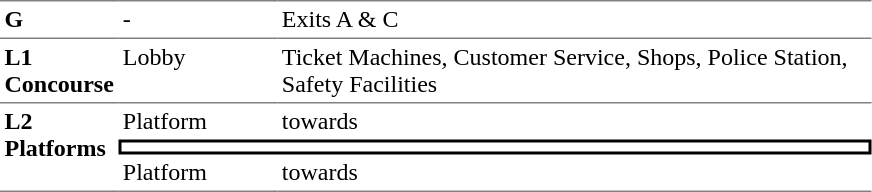<table border=0 cellspacing=0 cellpadding=3>
<tr>
<td style="border-top:solid 1px gray;" width=50 valign=top><strong>G</strong></td>
<td style="border-top:solid 1px gray;" width=100 valign=top>-</td>
<td style="border-top:solid 1px gray;" width=390 valign=top>Exits A & C</td>
</tr>
<tr>
<td style="border-bottom:solid 1px gray; border-top:solid 1px gray;" valign=top><strong>L1<br>Concourse</strong></td>
<td style="border-bottom:solid 1px gray; border-top:solid 1px gray;" valign=top>Lobby</td>
<td style="border-bottom:solid 1px gray; border-top:solid 1px gray;" valign=top>Ticket Machines, Customer Service, Shops, Police Station, Safety Facilities</td>
</tr>
<tr>
<td style="border-bottom:solid 1px gray;" rowspan=3 valign=top><strong>L2<br>Platforms</strong></td>
<td>Platform </td>
<td>  towards  </td>
</tr>
<tr>
<td style="border-right:solid 2px black;border-left:solid 2px black;border-top:solid 2px black;border-bottom:solid 2px black;text-align:center;" colspan=2></td>
</tr>
<tr>
<td style="border-bottom:solid 1px gray;">Platform </td>
<td style="border-bottom:solid 1px gray;"> towards   </td>
</tr>
</table>
